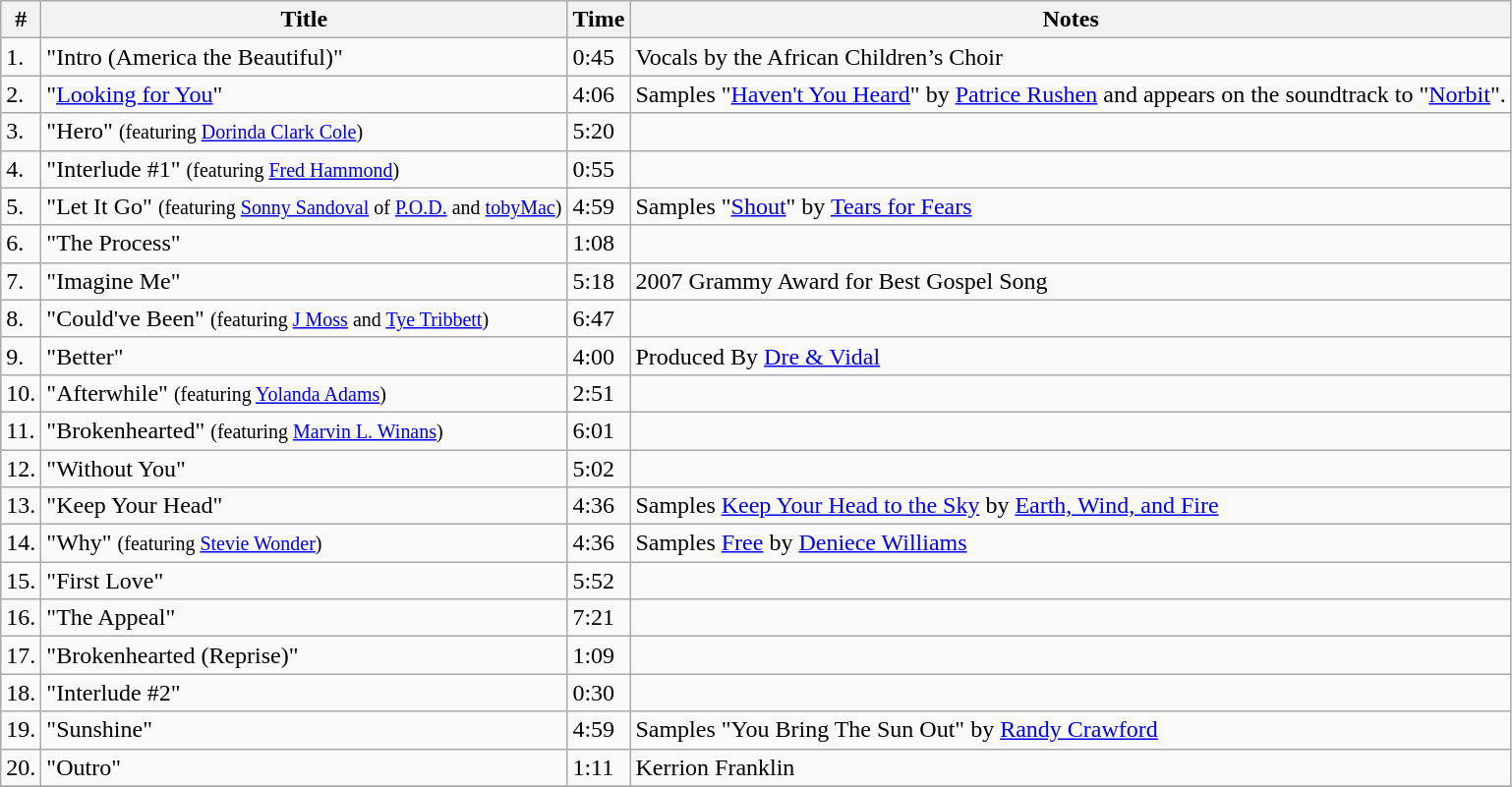<table class="wikitable">
<tr>
<th>#</th>
<th>Title</th>
<th>Time</th>
<th>Notes</th>
</tr>
<tr>
<td>1.</td>
<td>"Intro (America the Beautiful)"</td>
<td>0:45</td>
<td>Vocals by the African Children’s Choir</td>
</tr>
<tr>
<td>2.</td>
<td>"<a href='#'>Looking for You</a>"</td>
<td>4:06</td>
<td>Samples "<a href='#'>Haven't You Heard</a>" by <a href='#'>Patrice Rushen</a> and appears on the soundtrack to "<a href='#'>Norbit</a>".</td>
</tr>
<tr>
<td>3.</td>
<td>"Hero" <small>(featuring <a href='#'>Dorinda Clark Cole</a>) </small></td>
<td>5:20</td>
<td></td>
</tr>
<tr>
<td>4.</td>
<td>"Interlude #1" <small>(featuring <a href='#'>Fred Hammond</a>)</small></td>
<td>0:55</td>
<td></td>
</tr>
<tr>
<td>5.</td>
<td>"Let It Go" <small>(featuring <a href='#'>Sonny Sandoval</a> of <a href='#'>P.O.D.</a> and <a href='#'>tobyMac</a>) </small></td>
<td>4:59</td>
<td>Samples "<a href='#'>Shout</a>" by <a href='#'>Tears for Fears</a></td>
</tr>
<tr>
<td>6.</td>
<td>"The Process"</td>
<td>1:08</td>
<td></td>
</tr>
<tr>
<td>7.</td>
<td>"Imagine Me"</td>
<td>5:18</td>
<td>2007 Grammy Award for Best Gospel Song</td>
</tr>
<tr>
<td>8.</td>
<td>"Could've Been" <small>(featuring <a href='#'>J Moss</a> and <a href='#'>Tye Tribbett</a>) </small></td>
<td>6:47</td>
<td></td>
</tr>
<tr>
<td>9.</td>
<td>"Better"</td>
<td>4:00</td>
<td>Produced By <a href='#'>Dre & Vidal</a></td>
</tr>
<tr>
<td>10.</td>
<td>"Afterwhile" <small>(featuring <a href='#'>Yolanda Adams</a>) </small></td>
<td>2:51</td>
<td></td>
</tr>
<tr>
<td>11.</td>
<td>"Brokenhearted" <small>(featuring <a href='#'>Marvin L. Winans</a>) </small></td>
<td>6:01</td>
<td></td>
</tr>
<tr>
<td>12.</td>
<td>"Without You"</td>
<td>5:02</td>
<td></td>
</tr>
<tr>
<td>13.</td>
<td>"Keep Your Head"</td>
<td>4:36</td>
<td>Samples <a href='#'>Keep Your Head to the Sky</a> by <a href='#'>Earth, Wind, and Fire</a></td>
</tr>
<tr>
<td>14.</td>
<td>"Why" <small>(featuring <a href='#'>Stevie Wonder</a>) </small></td>
<td>4:36</td>
<td>Samples <a href='#'>Free</a> by <a href='#'>Deniece Williams</a></td>
</tr>
<tr>
<td>15.</td>
<td>"First Love"</td>
<td>5:52</td>
<td></td>
</tr>
<tr>
<td>16.</td>
<td>"The Appeal"</td>
<td>7:21</td>
<td></td>
</tr>
<tr>
<td>17.</td>
<td>"Brokenhearted (Reprise)"</td>
<td>1:09</td>
<td></td>
</tr>
<tr>
<td>18.</td>
<td>"Interlude #2"</td>
<td>0:30</td>
<td></td>
</tr>
<tr>
<td>19.</td>
<td>"Sunshine"</td>
<td>4:59</td>
<td>Samples "You Bring The Sun Out" by <a href='#'>Randy Crawford</a></td>
</tr>
<tr>
<td>20.</td>
<td>"Outro"</td>
<td>1:11</td>
<td>Kerrion Franklin</td>
</tr>
<tr>
</tr>
</table>
